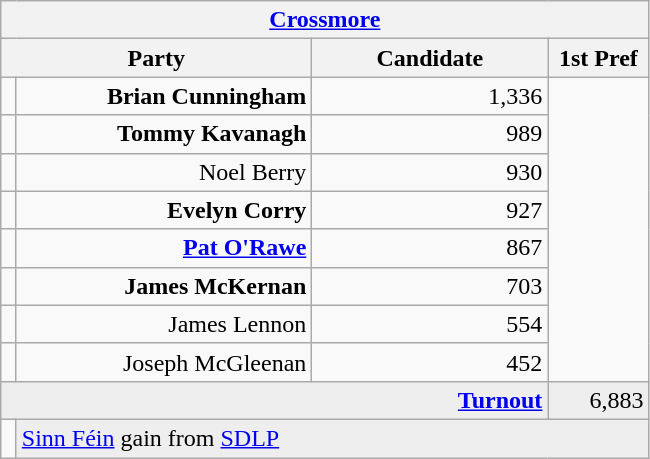<table class="wikitable">
<tr>
<th colspan="4" align="center"><a href='#'>Crossmore</a></th>
</tr>
<tr>
<th colspan="2" align="center" width=200>Party</th>
<th width=150>Candidate</th>
<th width=60>1st Pref</th>
</tr>
<tr>
<td></td>
<td align="right"><strong>Brian Cunningham</strong></td>
<td align="right">1,336</td>
</tr>
<tr>
<td></td>
<td align="right"><strong>Tommy Kavanagh</strong></td>
<td align="right">989</td>
</tr>
<tr>
<td></td>
<td align="right">Noel Berry</td>
<td align="right">930</td>
</tr>
<tr>
<td></td>
<td align="right"><strong>Evelyn Corry</strong></td>
<td align="right">927</td>
</tr>
<tr>
<td></td>
<td align="right"><strong><a href='#'>Pat O'Rawe</a></strong></td>
<td align="right">867</td>
</tr>
<tr>
<td></td>
<td align="right"><strong>James McKernan</strong></td>
<td align="right">703</td>
</tr>
<tr>
<td></td>
<td align="right">James Lennon</td>
<td align="right">554</td>
</tr>
<tr>
<td></td>
<td align="right">Joseph McGleenan</td>
<td align="right">452</td>
</tr>
<tr bgcolor="EEEEEE">
<td colspan=3 align="right"><strong><a href='#'>Turnout</a></strong></td>
<td align="right">6,883</td>
</tr>
<tr>
<td bgcolor=></td>
<td colspan=3 bgcolor="EEEEEE"><a href='#'>Sinn Féin</a> gain from <a href='#'>SDLP</a></td>
</tr>
</table>
